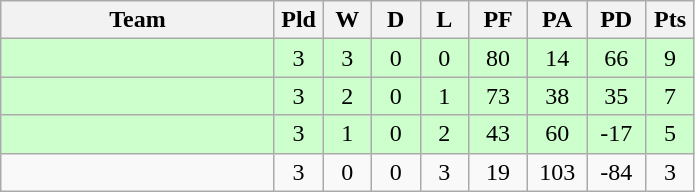<table class="wikitable" style="text-align:center;">
<tr>
<th width=175>Team</th>
<th width=25 abbr="Played">Pld</th>
<th width=25 abbr="Won">W</th>
<th width=25 abbr="Drawn">D</th>
<th width=25 abbr="Lost">L</th>
<th width=32 abbr="Points for">PF</th>
<th width=32 abbr="Points against">PA</th>
<th width=32 abbr="Points difference">PD</th>
<th width=25 abbr="Points">Pts</th>
</tr>
<tr bgcolor=ccffcc>
<td align=left></td>
<td>3</td>
<td>3</td>
<td>0</td>
<td>0</td>
<td>80</td>
<td>14</td>
<td>66</td>
<td>9</td>
</tr>
<tr bgcolor=ccffcc>
<td align=left></td>
<td>3</td>
<td>2</td>
<td>0</td>
<td>1</td>
<td>73</td>
<td>38</td>
<td>35</td>
<td>7</td>
</tr>
<tr bgcolor=ccffcc>
<td align=left></td>
<td>3</td>
<td>1</td>
<td>0</td>
<td>2</td>
<td>43</td>
<td>60</td>
<td>-17</td>
<td>5</td>
</tr>
<tr>
<td align=left></td>
<td>3</td>
<td>0</td>
<td>0</td>
<td>3</td>
<td>19</td>
<td>103</td>
<td>-84</td>
<td>3</td>
</tr>
</table>
